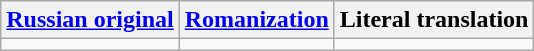<table class="wikitable">
<tr>
<th><a href='#'>Russian original</a></th>
<th><a href='#'>Romanization</a></th>
<th>Literal translation</th>
</tr>
<tr>
<td></td>
<td></td>
<td></td>
</tr>
</table>
